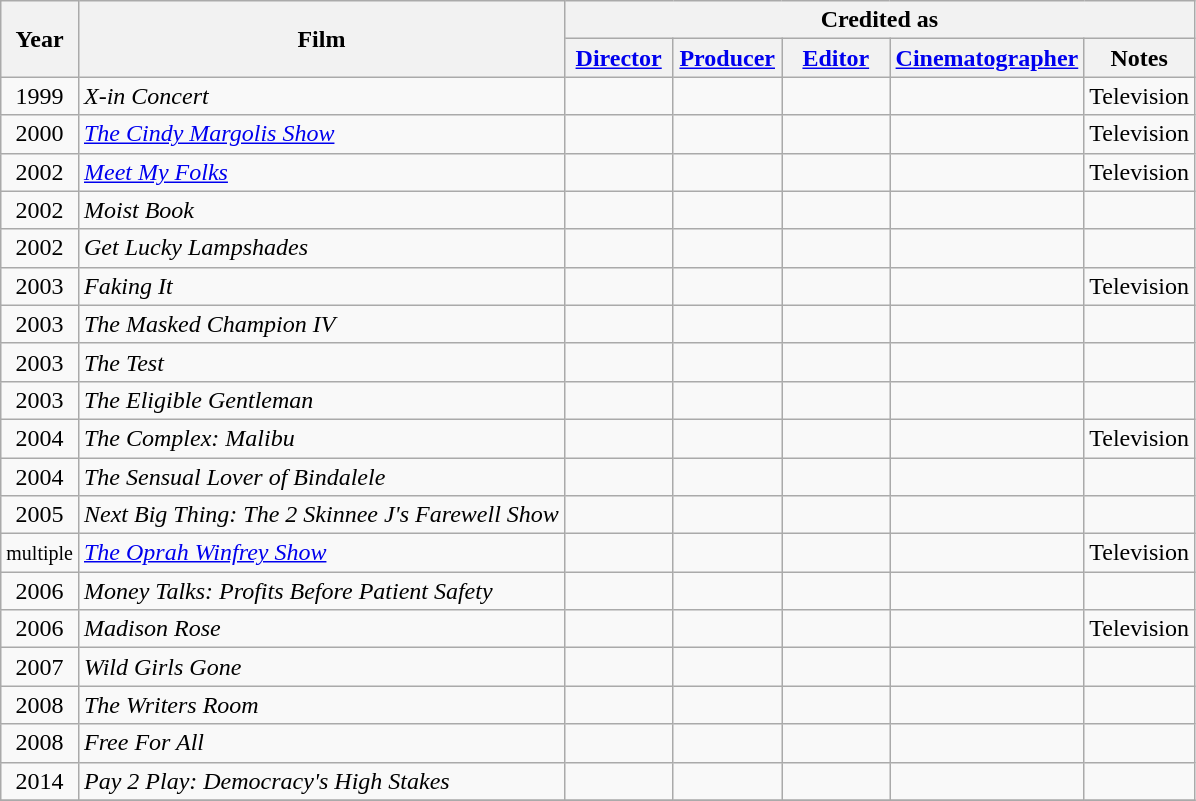<table class="wikitable">
<tr>
<th rowspan="2" width="25">Year</th>
<th rowspan="2">Film</th>
<th colspan="5">Credited as</th>
</tr>
<tr>
<th width=65><a href='#'>Director</a></th>
<th width=65><a href='#'>Producer</a></th>
<th width=65><a href='#'>Editor</a></th>
<th width=65><a href='#'>Cinematographer</a></th>
<th>Notes</th>
</tr>
<tr align="center">
<td align="center">1999</td>
<td align="left"><em>X-in Concert</em></td>
<td></td>
<td></td>
<td></td>
<td></td>
<td align="left">Television</td>
</tr>
<tr align="center">
<td align="center">2000</td>
<td align="left"><em><a href='#'>The Cindy Margolis Show</a></em></td>
<td></td>
<td></td>
<td></td>
<td></td>
<td align="left">Television</td>
</tr>
<tr align="center">
<td align="center">2002</td>
<td align="left"><em><a href='#'>Meet My Folks</a></em></td>
<td></td>
<td></td>
<td></td>
<td></td>
<td align="left">Television</td>
</tr>
<tr align="center">
<td align="center">2002</td>
<td align="left"><em>Moist Book</em></td>
<td></td>
<td></td>
<td></td>
<td></td>
<td align="left"></td>
</tr>
<tr align="center">
<td align="center">2002</td>
<td align="left"><em>Get Lucky Lampshades</em></td>
<td></td>
<td></td>
<td></td>
<td></td>
<td align="left"></td>
</tr>
<tr align="center">
<td align="center">2003</td>
<td align="left"><em>Faking It</em></td>
<td></td>
<td></td>
<td></td>
<td></td>
<td align="left">Television</td>
</tr>
<tr align="center">
<td align="center">2003</td>
<td align="left"><em>The Masked Champion IV</em></td>
<td></td>
<td></td>
<td></td>
<td></td>
<td align="left"></td>
</tr>
<tr align="center">
<td align="center">2003</td>
<td align="left"><em>The Test</em></td>
<td></td>
<td></td>
<td></td>
<td></td>
<td align="left"></td>
</tr>
<tr align="center">
<td align="center">2003</td>
<td align="left"><em>The Eligible Gentleman</em></td>
<td></td>
<td></td>
<td></td>
<td></td>
<td align="left"></td>
</tr>
<tr align="center">
<td align="center">2004</td>
<td align="left"><em>The Complex: Malibu</em></td>
<td></td>
<td></td>
<td></td>
<td></td>
<td align="left">Television</td>
</tr>
<tr align="center">
<td align="center">2004</td>
<td align="left"><em>The Sensual Lover of Bindalele</em></td>
<td></td>
<td></td>
<td></td>
<td></td>
<td align="left"></td>
</tr>
<tr align="center">
<td align="center">2005</td>
<td align="left"><em>Next Big Thing: The 2 Skinnee J's Farewell Show</em></td>
<td></td>
<td></td>
<td></td>
<td></td>
<td align="left"></td>
</tr>
<tr align="center">
<td align="center"><small>multiple</small></td>
<td align="left"><em><a href='#'>The Oprah Winfrey Show</a></em></td>
<td></td>
<td></td>
<td></td>
<td></td>
<td align="left">Television</td>
</tr>
<tr align="center">
<td align="center">2006</td>
<td align="left"><em>Money Talks: Profits Before Patient Safety</em></td>
<td></td>
<td></td>
<td></td>
<td></td>
<td align="left"></td>
</tr>
<tr align="center">
<td align="center">2006</td>
<td align="left"><em>Madison Rose</em></td>
<td></td>
<td></td>
<td></td>
<td></td>
<td align="left">Television</td>
</tr>
<tr align="center">
<td align="center">2007</td>
<td align="left"><em>Wild Girls Gone</em></td>
<td></td>
<td></td>
<td></td>
<td></td>
<td align="left"></td>
</tr>
<tr align="center">
<td align="center">2008</td>
<td align="left"><em>The Writers Room</em></td>
<td></td>
<td></td>
<td></td>
<td></td>
<td align="left"></td>
</tr>
<tr align="center">
<td align="center">2008</td>
<td align="left"><em>Free For All</em></td>
<td></td>
<td></td>
<td></td>
<td></td>
<td align="left"></td>
</tr>
<tr align="center">
<td align="center">2014</td>
<td align="left"><em>Pay 2 Play: Democracy's High Stakes</em></td>
<td></td>
<td></td>
<td></td>
<td></td>
<td align="left"></td>
</tr>
<tr align="center"}>
</tr>
</table>
